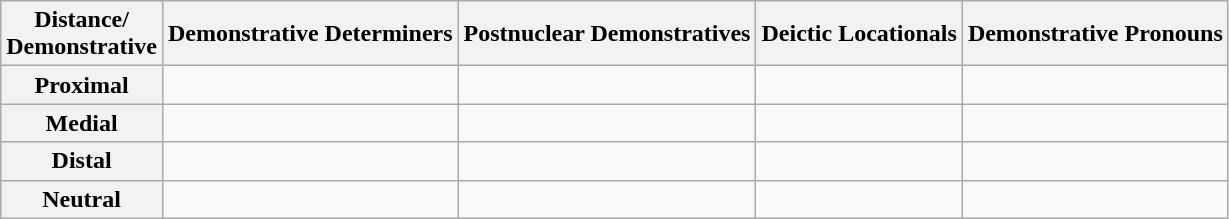<table class="wikitable">
<tr>
<th>Distance/<br>Demonstrative</th>
<th>Demonstrative Determiners</th>
<th>Postnuclear Demonstratives</th>
<th>Deictic Locationals</th>
<th>Demonstrative Pronouns</th>
</tr>
<tr>
<th>Proximal</th>
<td></td>
<td></td>
<td></td>
<td></td>
</tr>
<tr>
<th>Medial</th>
<td></td>
<td></td>
<td></td>
<td></td>
</tr>
<tr>
<th>Distal</th>
<td></td>
<td></td>
<td></td>
<td></td>
</tr>
<tr>
<th>Neutral</th>
<td></td>
<td></td>
<td></td>
</tr>
</table>
